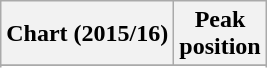<table class="wikitable sortable plainrowheaders">
<tr>
<th>Chart (2015/16)</th>
<th>Peak<br>position</th>
</tr>
<tr>
</tr>
<tr>
</tr>
<tr>
</tr>
</table>
